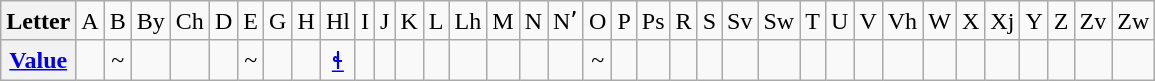<table class="wikitable" style="text-align:center">
<tr>
<th>Letter</th>
<td>A</td>
<td>B</td>
<td>By</td>
<td>Ch</td>
<td>D</td>
<td>E</td>
<td>G</td>
<td>H</td>
<td>Hl</td>
<td>I</td>
<td>J</td>
<td>K</td>
<td>L</td>
<td>Lh</td>
<td>M</td>
<td>N</td>
<td>Nʼ</td>
<td>O</td>
<td>P</td>
<td>Ps</td>
<td>R</td>
<td>S</td>
<td>Sv</td>
<td>Sw</td>
<td>T</td>
<td>U</td>
<td>V</td>
<td>Vh</td>
<td>W</td>
<td>X</td>
<td>Xj</td>
<td>Y</td>
<td>Z</td>
<td>Zv</td>
<td>Zw</td>
</tr>
<tr>
<th><a href='#'>Value</a></th>
<td></td>
<td>~</td>
<td></td>
<td></td>
<td></td>
<td>~</td>
<td></td>
<td></td>
<td><a href='#'>ɬ</a></td>
<td></td>
<td></td>
<td></td>
<td></td>
<td></td>
<td></td>
<td></td>
<td></td>
<td>~</td>
<td></td>
<td></td>
<td></td>
<td></td>
<td></td>
<td></td>
<td></td>
<td></td>
<td></td>
<td></td>
<td></td>
<td></td>
<td></td>
<td></td>
<td></td>
<td></td>
<td></td>
</tr>
</table>
